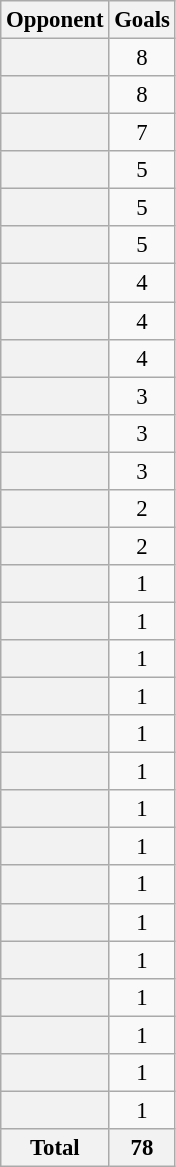<table class="wikitable plainrowheaders sortable" style="text-align:center; font-size:95%">
<tr>
<th scope="col">Opponent</th>
<th scope="col">Goals</th>
</tr>
<tr>
<th scope="row"></th>
<td>8</td>
</tr>
<tr>
<th scope="row"></th>
<td>8</td>
</tr>
<tr>
<th scope="row"></th>
<td>7</td>
</tr>
<tr>
<th scope="row"></th>
<td>5</td>
</tr>
<tr>
<th scope="row"></th>
<td>5</td>
</tr>
<tr>
<th scope="row"></th>
<td>5</td>
</tr>
<tr>
<th scope="row"></th>
<td>4</td>
</tr>
<tr>
<th scope="row"></th>
<td>4</td>
</tr>
<tr>
<th scope="row"></th>
<td>4</td>
</tr>
<tr>
<th scope="row"></th>
<td>3</td>
</tr>
<tr>
<th scope="row"></th>
<td>3</td>
</tr>
<tr>
<th scope="row"></th>
<td>3</td>
</tr>
<tr>
<th scope="row"></th>
<td>2</td>
</tr>
<tr>
<th scope="row"></th>
<td>2</td>
</tr>
<tr>
<th scope="row"></th>
<td>1</td>
</tr>
<tr>
<th scope="row"></th>
<td>1</td>
</tr>
<tr>
<th scope="row"></th>
<td>1</td>
</tr>
<tr>
<th scope="row"></th>
<td>1</td>
</tr>
<tr>
<th scope="row"></th>
<td>1</td>
</tr>
<tr>
<th scope="row"></th>
<td>1</td>
</tr>
<tr>
<th scope="row"></th>
<td>1</td>
</tr>
<tr>
<th scope="row"></th>
<td>1</td>
</tr>
<tr>
<th scope="row"></th>
<td>1</td>
</tr>
<tr>
<th scope="row"></th>
<td>1</td>
</tr>
<tr>
<th scope="row"></th>
<td>1</td>
</tr>
<tr>
<th scope="row"></th>
<td>1</td>
</tr>
<tr>
<th scope="row"></th>
<td>1</td>
</tr>
<tr>
<th scope="row"></th>
<td>1</td>
</tr>
<tr>
<th scope="row"></th>
<td>1</td>
</tr>
<tr>
<th>Total</th>
<th>78</th>
</tr>
</table>
